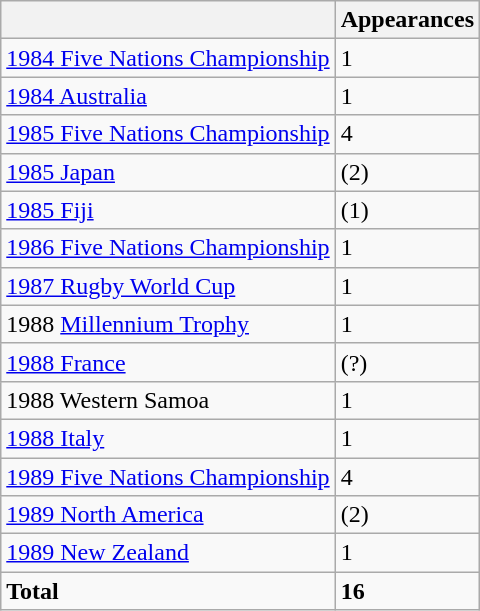<table class="wikitable collapsible">
<tr>
<th></th>
<th>Appearances</th>
</tr>
<tr>
<td><a href='#'>1984 Five Nations Championship</a></td>
<td>1</td>
</tr>
<tr>
<td><a href='#'>1984 Australia</a></td>
<td>1</td>
</tr>
<tr>
<td><a href='#'>1985 Five Nations Championship</a></td>
<td>4</td>
</tr>
<tr>
<td><a href='#'>1985 Japan</a></td>
<td>(2) <em></em></td>
</tr>
<tr>
<td><a href='#'>1985 Fiji</a></td>
<td>(1) <em></em></td>
</tr>
<tr>
<td><a href='#'>1986 Five Nations Championship</a></td>
<td>1</td>
</tr>
<tr>
<td><a href='#'>1987 Rugby World Cup</a></td>
<td>1</td>
</tr>
<tr>
<td>1988 <a href='#'>Millennium Trophy</a></td>
<td>1</td>
</tr>
<tr>
<td><a href='#'>1988 France</a></td>
<td>(?) <em></em></td>
</tr>
<tr>
<td>1988 Western Samoa</td>
<td>1</td>
</tr>
<tr>
<td><a href='#'>1988 Italy</a></td>
<td>1</td>
</tr>
<tr>
<td><a href='#'>1989 Five Nations Championship</a></td>
<td>4</td>
</tr>
<tr>
<td><a href='#'>1989 North America</a></td>
<td>(2) <em></em></td>
</tr>
<tr>
<td><a href='#'>1989 New Zealand</a></td>
<td>1</td>
</tr>
<tr>
<td><strong>Total</strong></td>
<td><strong>16</strong></td>
</tr>
</table>
